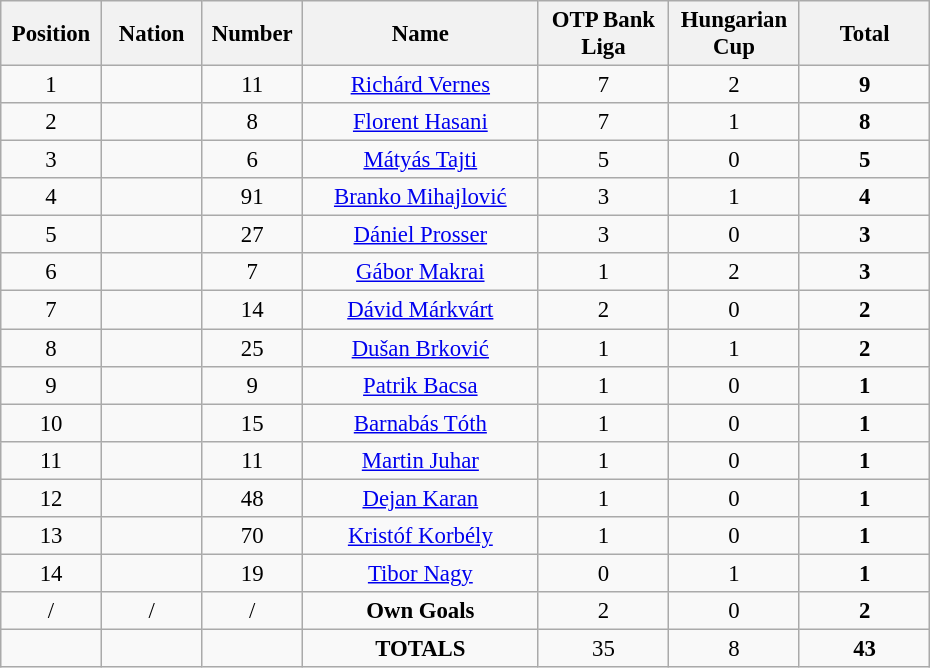<table class="wikitable" style="font-size: 95%; text-align: center;">
<tr>
<th width=60>Position</th>
<th width=60>Nation</th>
<th width=60>Number</th>
<th width=150>Name</th>
<th width=80>OTP Bank Liga</th>
<th width=80>Hungarian Cup</th>
<th width=80>Total</th>
</tr>
<tr>
<td>1</td>
<td></td>
<td>11</td>
<td><a href='#'>Richárd Vernes</a></td>
<td>7</td>
<td>2</td>
<td><strong>9</strong></td>
</tr>
<tr>
<td>2</td>
<td></td>
<td>8</td>
<td><a href='#'>Florent Hasani</a></td>
<td>7</td>
<td>1</td>
<td><strong>8</strong></td>
</tr>
<tr>
<td>3</td>
<td></td>
<td>6</td>
<td><a href='#'>Mátyás Tajti</a></td>
<td>5</td>
<td>0</td>
<td><strong>5</strong></td>
</tr>
<tr>
<td>4</td>
<td></td>
<td>91</td>
<td><a href='#'>Branko Mihajlović</a></td>
<td>3</td>
<td>1</td>
<td><strong>4</strong></td>
</tr>
<tr>
<td>5</td>
<td></td>
<td>27</td>
<td><a href='#'>Dániel Prosser</a></td>
<td>3</td>
<td>0</td>
<td><strong>3</strong></td>
</tr>
<tr>
<td>6</td>
<td></td>
<td>7</td>
<td><a href='#'>Gábor Makrai</a></td>
<td>1</td>
<td>2</td>
<td><strong>3</strong></td>
</tr>
<tr>
<td>7</td>
<td></td>
<td>14</td>
<td><a href='#'>Dávid Márkvárt</a></td>
<td>2</td>
<td>0</td>
<td><strong>2</strong></td>
</tr>
<tr>
<td>8</td>
<td></td>
<td>25</td>
<td><a href='#'>Dušan Brković</a></td>
<td>1</td>
<td>1</td>
<td><strong>2</strong></td>
</tr>
<tr>
<td>9</td>
<td></td>
<td>9</td>
<td><a href='#'>Patrik Bacsa</a></td>
<td>1</td>
<td>0</td>
<td><strong>1</strong></td>
</tr>
<tr>
<td>10</td>
<td></td>
<td>15</td>
<td><a href='#'>Barnabás Tóth</a></td>
<td>1</td>
<td>0</td>
<td><strong>1</strong></td>
</tr>
<tr>
<td>11</td>
<td></td>
<td>11</td>
<td><a href='#'>Martin Juhar</a></td>
<td>1</td>
<td>0</td>
<td><strong>1</strong></td>
</tr>
<tr>
<td>12</td>
<td></td>
<td>48</td>
<td><a href='#'>Dejan Karan</a></td>
<td>1</td>
<td>0</td>
<td><strong>1</strong></td>
</tr>
<tr>
<td>13</td>
<td></td>
<td>70</td>
<td><a href='#'>Kristóf Korbély</a></td>
<td>1</td>
<td>0</td>
<td><strong>1</strong></td>
</tr>
<tr>
<td>14</td>
<td></td>
<td>19</td>
<td><a href='#'>Tibor Nagy</a></td>
<td>0</td>
<td>1</td>
<td><strong>1</strong></td>
</tr>
<tr>
<td>/</td>
<td>/</td>
<td>/</td>
<td><strong>Own Goals</strong></td>
<td>2</td>
<td>0</td>
<td><strong>2</strong></td>
</tr>
<tr>
<td></td>
<td></td>
<td></td>
<td><strong>TOTALS</strong></td>
<td>35</td>
<td>8</td>
<td><strong>43</strong></td>
</tr>
</table>
